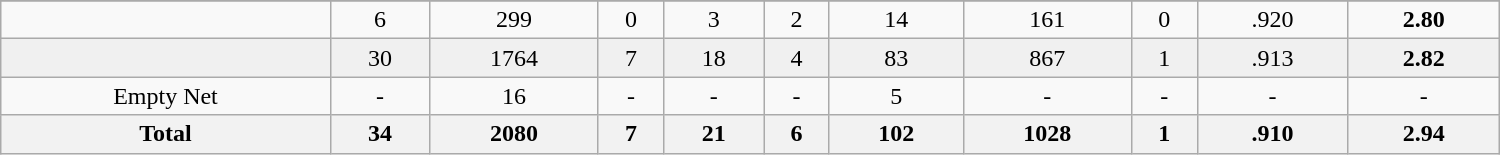<table class="wikitable sortable" width ="1000">
<tr align="center">
</tr>
<tr align="center" bgcolor="">
<td></td>
<td>6</td>
<td>299</td>
<td>0</td>
<td>3</td>
<td>2</td>
<td>14</td>
<td>161</td>
<td>0</td>
<td>.920</td>
<td><strong>2.80</strong></td>
</tr>
<tr align="center" bgcolor="f0f0f0">
<td></td>
<td>30</td>
<td>1764</td>
<td>7</td>
<td>18</td>
<td>4</td>
<td>83</td>
<td>867</td>
<td>1</td>
<td>.913</td>
<td><strong>2.82</strong></td>
</tr>
<tr align="center" bgcolor="">
<td>Empty Net</td>
<td>-</td>
<td>16</td>
<td>-</td>
<td>-</td>
<td>-</td>
<td>5</td>
<td>-</td>
<td>-</td>
<td>-</td>
<td>-</td>
</tr>
<tr>
<th>Total</th>
<th>34</th>
<th>2080</th>
<th>7</th>
<th>21</th>
<th>6</th>
<th>102</th>
<th>1028</th>
<th>1</th>
<th>.910</th>
<th>2.94</th>
</tr>
</table>
